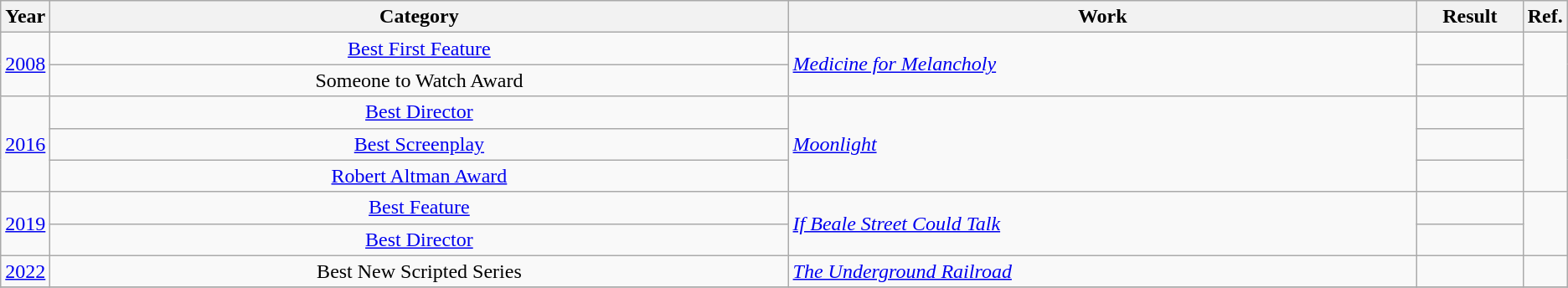<table class="wikitable">
<tr>
<th scope="col" style="width:1em;">Year</th>
<th scope="col" style="width:39em;">Category</th>
<th scope="col" style="width:33em;">Work</th>
<th scope="col" style="width:5em;">Result</th>
<th>Ref.</th>
</tr>
<tr>
<td rowspan="2" align="center"><a href='#'>2008</a></td>
<td align="center"><a href='#'>Best First Feature</a></td>
<td rowspan="2"><em><a href='#'>Medicine for Melancholy</a></em></td>
<td></td>
<td rowspan="2"></td>
</tr>
<tr>
<td align="center">Someone to Watch Award</td>
<td></td>
</tr>
<tr>
<td rowspan="3" align="center"><a href='#'>2016</a></td>
<td align="center"><a href='#'>Best Director</a></td>
<td rowspan="3"><em><a href='#'>Moonlight</a></em></td>
<td></td>
<td rowspan="3"></td>
</tr>
<tr>
<td align="center"><a href='#'>Best Screenplay</a></td>
<td></td>
</tr>
<tr>
<td align="center"><a href='#'>Robert Altman Award</a></td>
<td></td>
</tr>
<tr>
<td rowspan="2" align="center"><a href='#'>2019</a></td>
<td align="center"><a href='#'>Best Feature</a></td>
<td rowspan="2"><em><a href='#'>If Beale Street Could Talk</a></em></td>
<td></td>
<td rowspan="2"></td>
</tr>
<tr>
<td align="center"><a href='#'>Best Director</a></td>
<td></td>
</tr>
<tr>
<td rowspan="1" align="center"><a href='#'>2022</a></td>
<td align="center">Best New Scripted Series</td>
<td><em><a href='#'>The Underground Railroad</a></em></td>
<td></td>
<td></td>
</tr>
<tr>
</tr>
</table>
